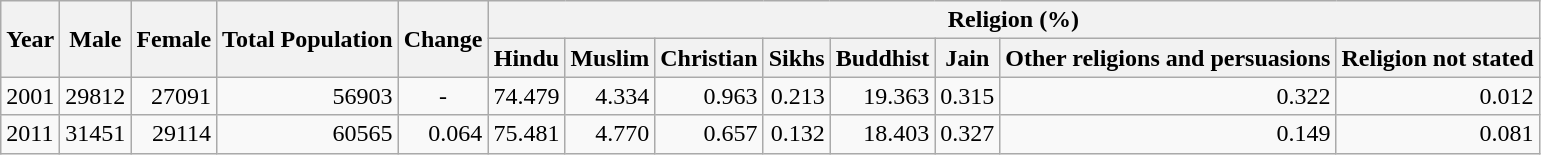<table class="wikitable">
<tr>
<th rowspan="2">Year</th>
<th rowspan="2">Male</th>
<th rowspan="2">Female</th>
<th rowspan="2">Total Population</th>
<th rowspan="2">Change</th>
<th colspan="8">Religion (%)</th>
</tr>
<tr>
<th>Hindu</th>
<th>Muslim</th>
<th>Christian</th>
<th>Sikhs</th>
<th>Buddhist</th>
<th>Jain</th>
<th>Other religions and persuasions</th>
<th>Religion not stated</th>
</tr>
<tr>
<td>2001</td>
<td style="text-align:right;">29812</td>
<td style="text-align:right;">27091</td>
<td style="text-align:right;">56903</td>
<td style="text-align:center;">-</td>
<td style="text-align:right;">74.479</td>
<td style="text-align:right;">4.334</td>
<td style="text-align:right;">0.963</td>
<td style="text-align:right;">0.213</td>
<td style="text-align:right;">19.363</td>
<td style="text-align:right;">0.315</td>
<td style="text-align:right;">0.322</td>
<td style="text-align:right;">0.012</td>
</tr>
<tr>
<td>2011</td>
<td style="text-align:right;">31451</td>
<td style="text-align:right;">29114</td>
<td style="text-align:right;">60565</td>
<td style="text-align:right;">0.064</td>
<td style="text-align:right;">75.481</td>
<td style="text-align:right;">4.770</td>
<td style="text-align:right;">0.657</td>
<td style="text-align:right;">0.132</td>
<td style="text-align:right;">18.403</td>
<td style="text-align:right;">0.327</td>
<td style="text-align:right;">0.149</td>
<td style="text-align:right;">0.081</td>
</tr>
</table>
